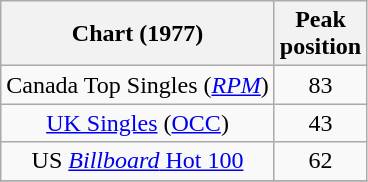<table class="wikitable sortable plainrowheaders" style="text-align:center">
<tr>
<th scope="col">Chart (1977)</th>
<th scope="col">Peak<br>position</th>
</tr>
<tr>
<td>Canada Top Singles (<a href='#'><em>RPM</em></a>)</td>
<td>83</td>
</tr>
<tr>
<td><a href='#'>UK Singles</a> (<a href='#'>OCC</a>)</td>
<td>43</td>
</tr>
<tr>
<td>US <a href='#'><em>Billboard</em> Hot 100</a></td>
<td>62</td>
</tr>
<tr>
</tr>
</table>
